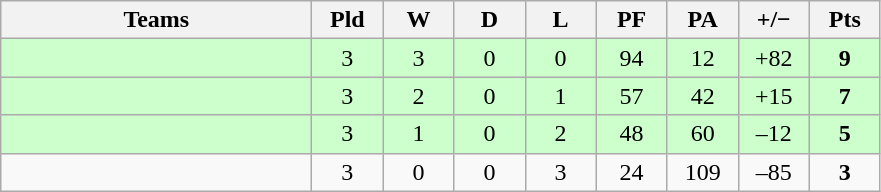<table class="wikitable" style="text-align: center;">
<tr>
<th width="200">Teams</th>
<th width="40">Pld</th>
<th width="40">W</th>
<th width="40">D</th>
<th width="40">L</th>
<th width="40">PF</th>
<th width="40">PA</th>
<th width="40">+/−</th>
<th width="40">Pts</th>
</tr>
<tr style="background:#cfc; width:20px;">
<td align=left></td>
<td>3</td>
<td>3</td>
<td>0</td>
<td>0</td>
<td>94</td>
<td>12</td>
<td>+82</td>
<td><strong>9</strong></td>
</tr>
<tr style="background:#cfc; width:20px;">
<td align=left></td>
<td>3</td>
<td>2</td>
<td>0</td>
<td>1</td>
<td>57</td>
<td>42</td>
<td>+15</td>
<td><strong>7</strong></td>
</tr>
<tr style="background:#cfc; width:20px;">
<td align=left></td>
<td>3</td>
<td>1</td>
<td>0</td>
<td>2</td>
<td>48</td>
<td>60</td>
<td>–12</td>
<td><strong>5</strong></td>
</tr>
<tr>
<td align=left></td>
<td>3</td>
<td>0</td>
<td>0</td>
<td>3</td>
<td>24</td>
<td>109</td>
<td>–85</td>
<td><strong>3</strong></td>
</tr>
</table>
